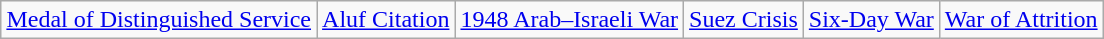<table class="wikitable" style="margin:1em auto; text-align:center;">
<tr>
<td><a href='#'>Medal of Distinguished Service</a></td>
<td><a href='#'>Aluf Citation</a></td>
<td><a href='#'>1948 Arab–Israeli War</a></td>
<td><a href='#'>Suez Crisis</a></td>
<td><a href='#'>Six-Day War</a></td>
<td><a href='#'>War of Attrition</a></td>
</tr>
</table>
